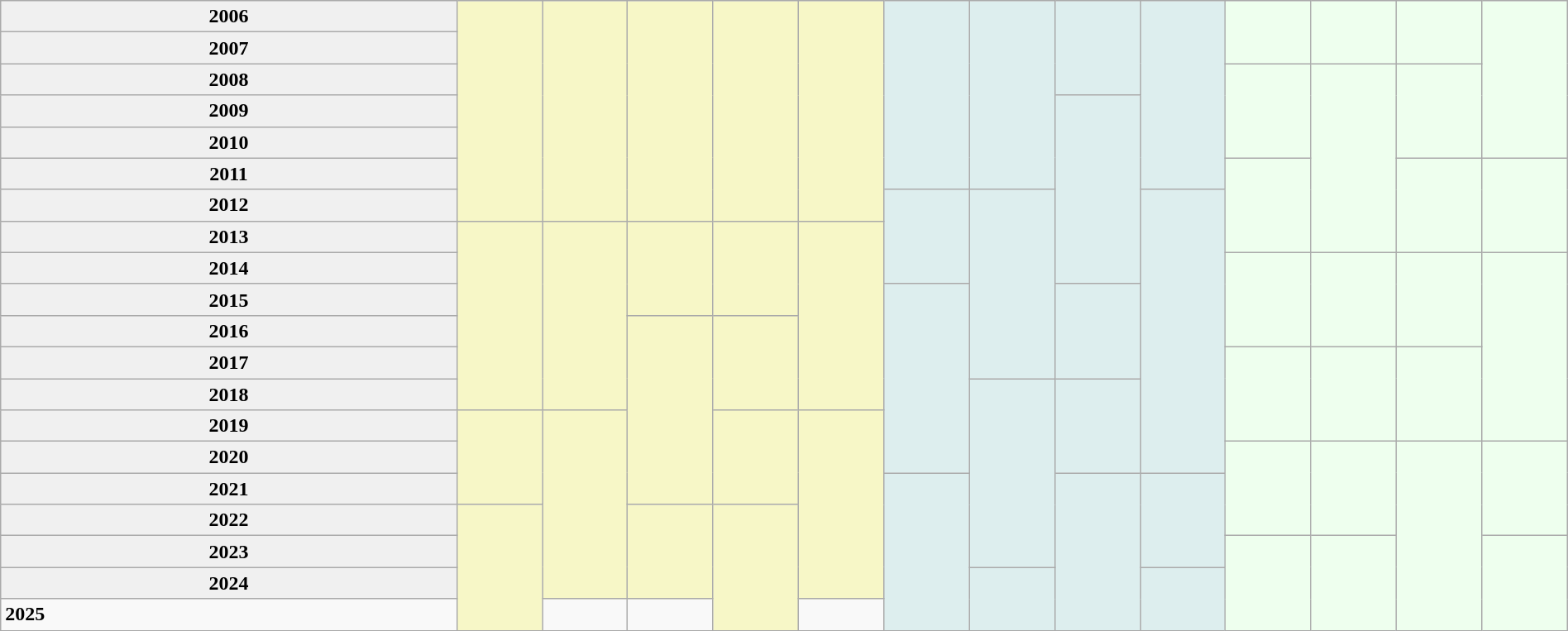<table class="wikitable" width="100%" border="1" cellpadding="5" cellspacing="0">
<tr align="center">
<td style="background: #f0f0f0"><strong>2006</strong></td>
<td style='background: #f7f7c7; ' valign="middle" rowspan=7></td>
<td style='background: #f7f7c7; ' valign="middle" rowspan=7></td>
<td style='background: #f7f7c7; ' valign="middle" rowspan=7></td>
<td style='background: #f7f7c7; ' valign="middle" rowspan=7></td>
<td style='background: #f7f7c7; ' valign="middle" rowspan=7></td>
<td style='background: #ddeeee; ' valign="middle" rowspan=6></td>
<td style='background: #ddeeee; ' valign="middle" rowspan=6></td>
<td style='background: #ddeeee; ' valign="middle" rowspan=3></td>
<td style='background: #ddeeee; ' valign="middle" rowspan=6></td>
<td style='background: #eeffee; ' valign="middle" rowspan=2></td>
<td style='background: #eeffee; ' valign="middle" rowspan=2></td>
<td style='background: #eeffee; ' valign="middle" rowspan=2></td>
<td style='background: #eeffee; ' valign="middle" rowspan=5></td>
</tr>
<tr align="center">
<td style="background: #f0f0f0"><strong>2007</strong></td>
</tr>
<tr align="center">
<td style="background: #f0f0f0"><strong>2008</strong></td>
<td style='background: #eeffee; ' valign="middle" rowspan=3></td>
<td style='background: #eeffee; ' valign="middle" rowspan=6></td>
<td style='background: #eeffee; ' valign="middle" rowspan=3></td>
</tr>
<tr align="center">
<td style="background: #f0f0f0"><strong>2009</strong></td>
<td style='background: #ddeeee; ' valign="middle" rowspan=6></td>
</tr>
<tr align="center">
<td style="background: #f0f0f0"><strong>2010</strong></td>
</tr>
<tr align="center">
<td style="background: #f0f0f0"><strong>2011</strong></td>
<td style='background: #eeffee; ' valign="middle" rowspan=3></td>
<td style='background: #eeffee; ' valign="middle" rowspan=3></td>
<td style='background: #eeffee; ' valign="middle" rowspan=3></td>
</tr>
<tr align="center">
<td style="background: #f0f0f0"><strong>2012</strong></td>
<td style='background: #ddeeee; ' valign="middle" rowspan=3></td>
<td style='background: #ddeeee; ' valign="middle" rowspan=6></td>
<td style='background: #ddeeee; ' valign="middle" rowspan=9></td>
</tr>
<tr align="center">
<td style="background: #f0f0f0"><strong>2013</strong></td>
<td style='background: #f7f7c7; ' valign="middle" rowspan=6></td>
<td style='background: #f7f7c7; ' valign="middle" rowspan=6></td>
<td style='background: #f7f7c7; ' valign="middle" rowspan=3></td>
<td style='background: #f7f7c7; ' valign="middle" rowspan=3></td>
<td style='background: #f7f7c7; ' valign="middle" rowspan=6></td>
</tr>
<tr align="center">
<td style="background: #f0f0f0"><strong>2014</strong></td>
<td style='background: #eeffee; ' valign="middle" rowspan=3></td>
<td style='background: #eeffee; ' valign="middle" rowspan=3></td>
<td style='background: #eeffee; ' valign="middle" rowspan=3></td>
<td style='background: #eeffee; ' valign="middle" rowspan=6></td>
</tr>
<tr align="center">
<td style="background: #f0f0f0"><strong>2015</strong></td>
<td style='background: #ddeeee; ' valign="middle" rowspan=6></td>
<td style='background: #ddeeee; ' valign="middle" rowspan=3></td>
</tr>
<tr align="center">
<td style="background: #f0f0f0"><strong>2016</strong></td>
<td style='background: #f7f7c7; ' valign="middle" rowspan=6></td>
<td style='background: #f7f7c7; ' valign="middle" rowspan=3></td>
</tr>
<tr align="center">
<td style="background: #f0f0f0"><strong>2017</strong></td>
<td style='background: #eeffee; ' valign="middle" rowspan=3></td>
<td style='background: #eeffee; ' valign="middle" rowspan=3></td>
<td style='background: #eeffee; ' valign="middle" rowspan=3></td>
</tr>
<tr align="center">
<td style="background: #f0f0f0"><strong>2018</strong></td>
<td style='background: #ddeeee; ' valign="middle" rowspan=6></td>
<td style='background: #ddeeee; ' valign="middle" rowspan=3></td>
</tr>
<tr align="center">
<td style="background: #f0f0f0"><strong>2019</strong></td>
<td style='background: #f7f7c7; ' valign="middle" rowspan=3></td>
<td style='background: #f7f7c7; ' valign="middle" rowspan=6></td>
<td style='background: #f7f7c7; ' valign="middle" rowspan=3></td>
<td style='background: #f7f7c7; ' valign="middle" rowspan=6></td>
</tr>
<tr align="center">
<td style="background: #f0f0f0"><strong>2020</strong></td>
<td style='background: #eeffee; ' valign="middle" rowspan=3></td>
<td style='background: #eeffee; ' valign="middle" rowspan=3></td>
<td rowspan="6" style="background: #eeffee; " valign="middle"></td>
<td style='background: #eeffee; ' valign="middle" rowspan=3></td>
</tr>
<tr align="center">
<td style="background: #f0f0f0"><strong>2021</strong></td>
<td rowspan="5" style="background: #ddeeee; " valign="middle"></td>
<td rowspan="5" style="background: #ddeeee; " valign="middle"></td>
<td style='background: #ddeeee; ' valign="middle" rowspan=3></td>
</tr>
<tr align="center">
<td style="background: #f0f0f0"><strong>2022</strong></td>
<td rowspan="4" style="background: #f7f7c7; " valign="middle"></td>
<td style='background: #f7f7c7; ' valign="middle" rowspan=3></td>
<td rowspan="4" style="background: #f7f7c7; " valign="middle"></td>
</tr>
<tr align="center">
<td style="background: #f0f0f0"><strong>2023</strong></td>
<td rowspan="3" style="background: #eeffee; " valign="middle"></td>
<td rowspan="3" style="background: #eeffee; " valign="middle"></td>
<td rowspan="3" style="background: #eeffee; " valign="middle"></td>
</tr>
<tr align="center">
<td style="background: #f0f0f0"><strong>2024</strong></td>
<td rowspan="2" style="background: #ddeeee; " valign="middle"></td>
<td rowspan="2" style="background: #ddeeee; " valign="middle"></td>
</tr>
<tr>
<td><strong>2025</strong></td>
<td></td>
<td></td>
<td></td>
</tr>
</table>
